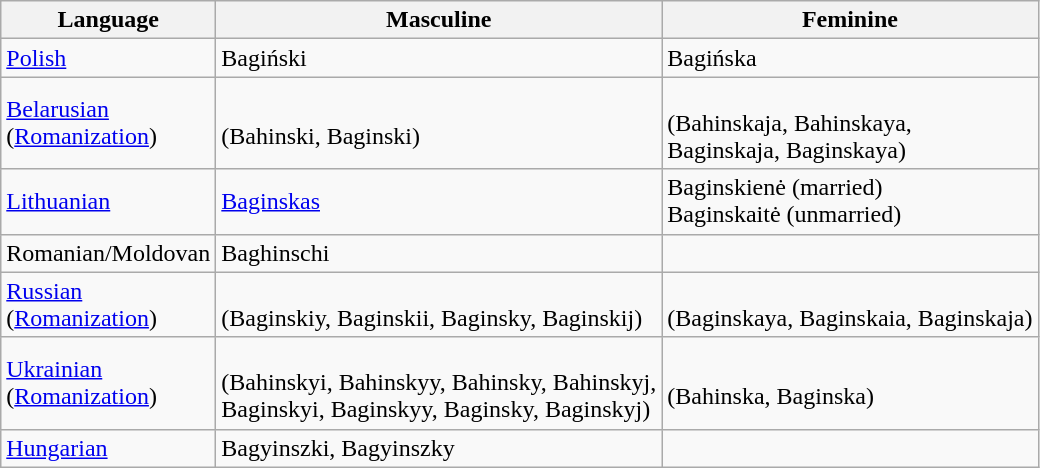<table class="wikitable">
<tr>
<th>Language</th>
<th>Masculine</th>
<th>Feminine</th>
</tr>
<tr>
<td><a href='#'>Polish</a></td>
<td>Bagiński</td>
<td>Bagińska</td>
</tr>
<tr>
<td><a href='#'>Belarusian</a> <br>(<a href='#'>Romanization</a>)</td>
<td><br>(Bahinski, Baginski)</td>
<td><br> (Bahinskaja, Bahinskaya, <br> Baginskaja, Baginskaya)</td>
</tr>
<tr>
<td><a href='#'>Lithuanian</a></td>
<td><a href='#'>Baginskas</a></td>
<td>Baginskienė (married)<br> Baginskaitė (unmarried)</td>
</tr>
<tr>
<td>Romanian/Moldovan</td>
<td>Baghinschi</td>
<td></td>
</tr>
<tr>
<td><a href='#'>Russian</a> <br>(<a href='#'>Romanization</a>)</td>
<td><br> (Baginskiy, Baginskii, Baginsky, Baginskij)</td>
<td><br> (Baginskaya, Baginskaia, Baginskaja)</td>
</tr>
<tr>
<td><a href='#'>Ukrainian</a> <br>(<a href='#'>Romanization</a>)</td>
<td><br> (Bahinskyi, Bahinskyy, Bahinsky, Bahinskyj, <br> Baginskyi, Baginskyy, Baginsky, Baginskyj)</td>
<td><br> (Bahinska, Baginska)</td>
</tr>
<tr>
<td><a href='#'>Hungarian</a></td>
<td>Bagyinszki, Bagyinszky</td>
<td></td>
</tr>
</table>
